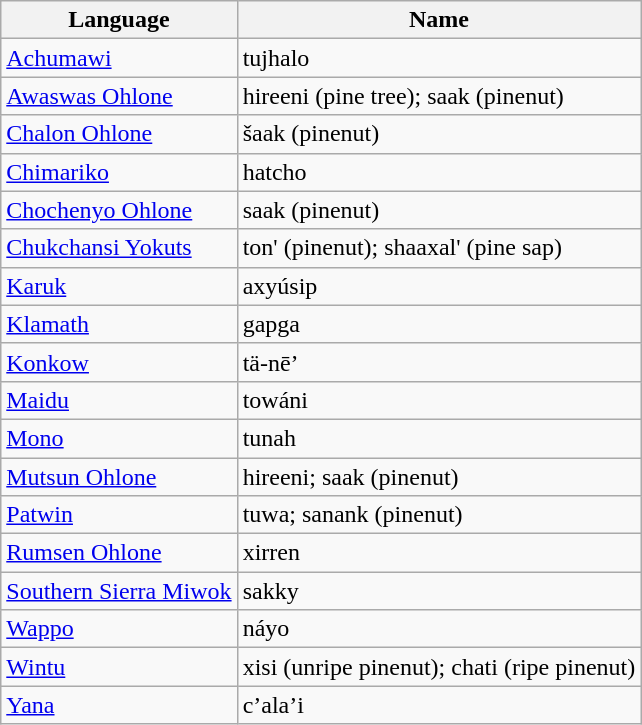<table class="wikitable">
<tr>
<th>Language</th>
<th>Name</th>
</tr>
<tr>
<td><a href='#'>Achumawi</a></td>
<td>tujhalo</td>
</tr>
<tr>
<td><a href='#'>Awaswas Ohlone</a></td>
<td>hireeni (pine tree); saak (pinenut)</td>
</tr>
<tr>
<td><a href='#'>Chalon Ohlone</a></td>
<td>šaak (pinenut)</td>
</tr>
<tr>
<td><a href='#'>Chimariko</a></td>
<td>hatcho</td>
</tr>
<tr>
<td><a href='#'>Chochenyo Ohlone</a></td>
<td>saak (pinenut)</td>
</tr>
<tr>
<td><a href='#'>Chukchansi Yokuts</a></td>
<td>ton' (pinenut); shaaxal' (pine sap)</td>
</tr>
<tr>
<td><a href='#'>Karuk</a></td>
<td>axyúsip</td>
</tr>
<tr>
<td><a href='#'>Klamath</a></td>
<td>gapga </td>
</tr>
<tr>
<td><a href='#'>Konkow</a></td>
<td>tä-nē’ </td>
</tr>
<tr>
<td><a href='#'>Maidu</a></td>
<td>towáni</td>
</tr>
<tr>
<td><a href='#'>Mono</a></td>
<td>tunah</td>
</tr>
<tr>
<td><a href='#'>Mutsun Ohlone</a></td>
<td>hireeni; saak (pinenut)</td>
</tr>
<tr>
<td><a href='#'>Patwin</a></td>
<td>tuwa; sanank (pinenut)</td>
</tr>
<tr>
<td><a href='#'>Rumsen Ohlone</a></td>
<td>xirren</td>
</tr>
<tr>
<td><a href='#'>Southern Sierra Miwok</a></td>
<td>sakky</td>
</tr>
<tr>
<td><a href='#'>Wappo</a></td>
<td>náyo</td>
</tr>
<tr>
<td><a href='#'>Wintu</a></td>
<td>xisi (unripe pinenut); chati (ripe pinenut)</td>
</tr>
<tr>
<td><a href='#'>Yana</a></td>
<td>c’ala’i </td>
</tr>
</table>
